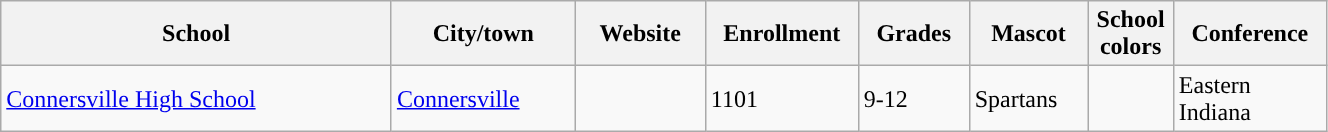<table class="wikitable sortable" width="70%">
<tr>
<th width="20%">School</th>
<th width="08%">City/town</th>
<th width="06%">Website</th>
<th width="04%">Enrollment</th>
<th width="04%">Grades</th>
<th width="04%">Mascot</th>
<th width=01%>School colors</th>
<th width="04%">Conference</th>
</tr>
<tr>
<td><a href='#'>Connersville High School</a></td>
<td><a href='#'>Connersville</a></td>
<td></td>
<td>1101</td>
<td>9-12</td>
<td>Spartans</td>
<td>  </td>
<td>Eastern Indiana</td>
</tr>
</table>
